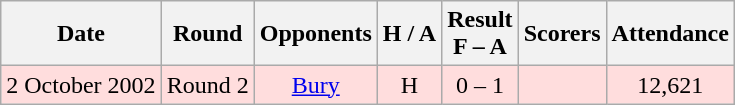<table class="wikitable" style="text-align:center">
<tr>
<th>Date</th>
<th>Round</th>
<th>Opponents</th>
<th>H / A</th>
<th>Result<br>F – A</th>
<th>Scorers</th>
<th>Attendance</th>
</tr>
<tr bgcolor="#ffdddd">
<td>2 October 2002</td>
<td>Round 2</td>
<td><a href='#'>Bury</a></td>
<td>H</td>
<td>0 – 1</td>
<td></td>
<td>12,621</td>
</tr>
</table>
